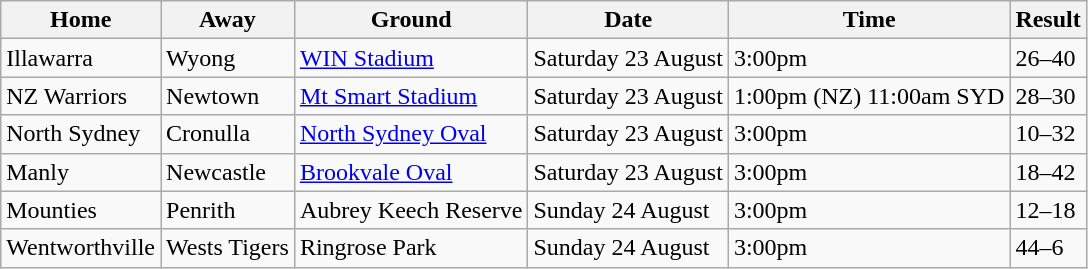<table class="wikitable">
<tr>
<th>Home</th>
<th>Away</th>
<th>Ground</th>
<th>Date</th>
<th>Time</th>
<th>Result</th>
</tr>
<tr>
<td>Illawarra</td>
<td>Wyong</td>
<td><a href='#'>WIN Stadium</a></td>
<td>Saturday 23 August</td>
<td>3:00pm</td>
<td>26–40</td>
</tr>
<tr>
<td>NZ Warriors</td>
<td>Newtown</td>
<td><a href='#'>Mt Smart Stadium</a></td>
<td>Saturday 23 August</td>
<td>1:00pm (NZ) 11:00am SYD</td>
<td>28–30</td>
</tr>
<tr>
<td>North Sydney</td>
<td>Cronulla</td>
<td><a href='#'>North Sydney Oval</a></td>
<td>Saturday 23 August</td>
<td>3:00pm</td>
<td>10–32</td>
</tr>
<tr>
<td>Manly</td>
<td>Newcastle</td>
<td><a href='#'>Brookvale Oval</a></td>
<td>Saturday 23 August</td>
<td>3:00pm</td>
<td>18–42</td>
</tr>
<tr>
<td>Mounties</td>
<td>Penrith</td>
<td>Aubrey Keech Reserve</td>
<td>Sunday 24 August</td>
<td>3:00pm</td>
<td>12–18</td>
</tr>
<tr>
<td>Wentworthville</td>
<td>Wests Tigers</td>
<td>Ringrose Park</td>
<td>Sunday 24 August</td>
<td>3:00pm</td>
<td>44–6</td>
</tr>
</table>
